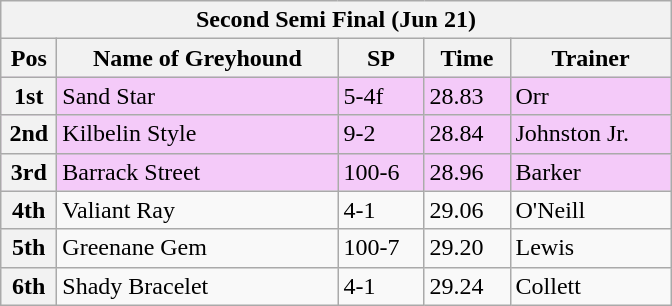<table class="wikitable">
<tr>
<th colspan="6">Second Semi Final (Jun 21)</th>
</tr>
<tr>
<th width=30>Pos</th>
<th width=180>Name of Greyhound</th>
<th width=50>SP</th>
<th width=50>Time</th>
<th width=100>Trainer</th>
</tr>
<tr style="background: #f4caf9;">
<th>1st</th>
<td>Sand Star</td>
<td>5-4f</td>
<td>28.83</td>
<td>Orr</td>
</tr>
<tr style="background: #f4caf9;">
<th>2nd</th>
<td>Kilbelin Style</td>
<td>9-2</td>
<td>28.84</td>
<td>Johnston Jr.</td>
</tr>
<tr style="background: #f4caf9;">
<th>3rd</th>
<td>Barrack Street</td>
<td>100-6</td>
<td>28.96</td>
<td>Barker</td>
</tr>
<tr>
<th>4th</th>
<td>Valiant Ray</td>
<td>4-1</td>
<td>29.06</td>
<td>O'Neill</td>
</tr>
<tr>
<th>5th</th>
<td>Greenane Gem</td>
<td>100-7</td>
<td>29.20</td>
<td>Lewis</td>
</tr>
<tr>
<th>6th</th>
<td>Shady Bracelet</td>
<td>4-1</td>
<td>29.24</td>
<td>Collett</td>
</tr>
</table>
